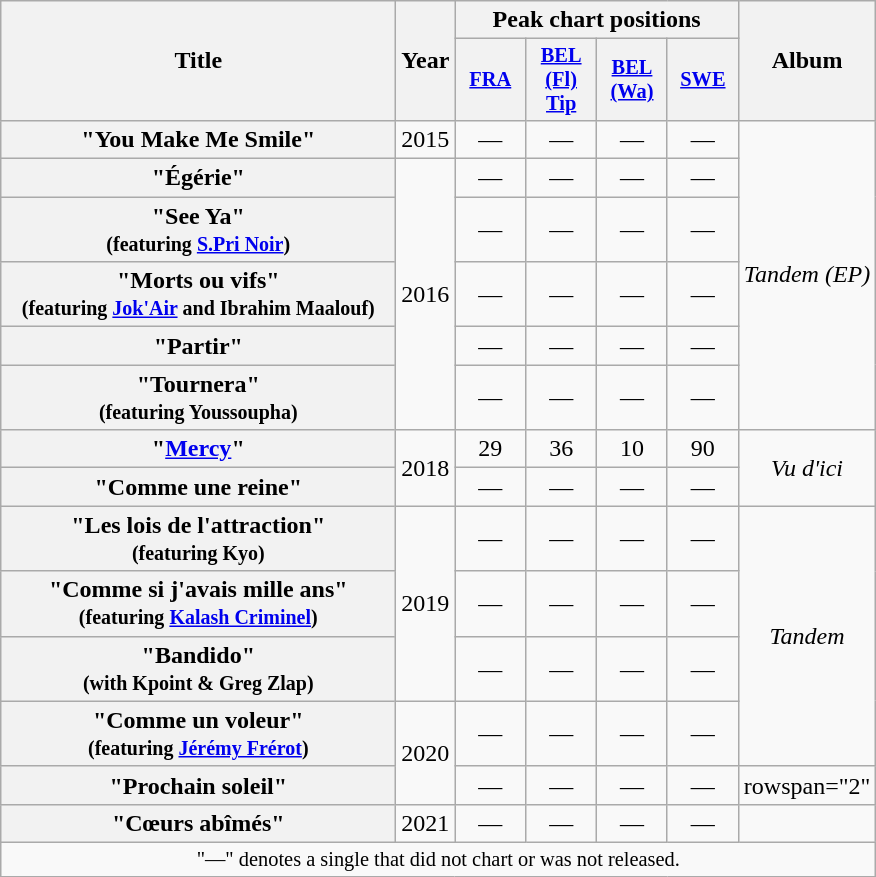<table class="wikitable plainrowheaders" style="text-align:center;">
<tr>
<th scope="col" rowspan="2" style="width:16em;">Title</th>
<th scope="col" rowspan="2" style="width:1em;">Year</th>
<th scope="col" colspan="4">Peak chart positions</th>
<th scope="col" rowspan="2">Album</th>
</tr>
<tr>
<th scope="col" style="width:3em;font-size:85%;"><a href='#'>FRA</a><br></th>
<th scope="col" style="width:3em;font-size:85%;"><a href='#'>BEL<br>(Fl)<br>Tip</a><br></th>
<th scope="col" style="width:3em;font-size:85%;"><a href='#'>BEL (Wa)</a><br></th>
<th scope="col" style="width:3em;font-size:85%;"><a href='#'>SWE</a><br></th>
</tr>
<tr>
<th scope="row">"You Make Me Smile"</th>
<td>2015</td>
<td>—</td>
<td>—</td>
<td>—</td>
<td>—</td>
<td rowspan="6"><em>Tandem (EP)</em></td>
</tr>
<tr>
<th scope="row">"Égérie"</th>
<td rowspan="5">2016</td>
<td>—</td>
<td>—</td>
<td>—</td>
<td>—</td>
</tr>
<tr>
<th scope="row">"See Ya"<br><small>(featuring <a href='#'>S.Pri Noir</a>)</small></th>
<td>—</td>
<td>—</td>
<td>—</td>
<td>—</td>
</tr>
<tr>
<th scope="row">"Morts ou vifs"<br><small>(featuring <a href='#'>Jok'Air</a> and Ibrahim Maalouf)</small></th>
<td>—</td>
<td>—</td>
<td>—</td>
<td>—</td>
</tr>
<tr>
<th scope="row">"Partir"</th>
<td>—</td>
<td>—</td>
<td>—</td>
<td>—</td>
</tr>
<tr>
<th scope="row">"Tournera"<br><small>(featuring Youssoupha)</small></th>
<td>—</td>
<td>—</td>
<td>—</td>
<td>—</td>
</tr>
<tr>
<th scope="row">"<a href='#'>Mercy</a>"</th>
<td rowspan="2">2018</td>
<td>29</td>
<td>36</td>
<td>10</td>
<td>90</td>
<td rowspan="2"><em>Vu d'ici</em></td>
</tr>
<tr>
<th scope="row">"Comme une reine"</th>
<td>—</td>
<td>—</td>
<td>—</td>
<td>—</td>
</tr>
<tr>
<th scope="row">"Les lois de l'attraction"<br><small>(featuring Kyo)</small></th>
<td rowspan="3">2019</td>
<td>—</td>
<td>—</td>
<td>—</td>
<td>—</td>
<td rowspan="4"><em>Tandem</em></td>
</tr>
<tr>
<th scope="row">"Comme si j'avais mille ans"<br><small>(featuring <a href='#'>Kalash Criminel</a>)</small></th>
<td>—</td>
<td>—</td>
<td>—</td>
<td>—</td>
</tr>
<tr>
<th scope="row">"Bandido"<br><small>(with Kpoint & Greg Zlap)</small></th>
<td>—</td>
<td>—</td>
<td>—</td>
<td>—</td>
</tr>
<tr>
<th scope="row">"Comme un voleur"<br><small>(featuring <a href='#'>Jérémy Frérot</a>)</small></th>
<td rowspan="2">2020</td>
<td>—</td>
<td>—</td>
<td>—</td>
<td>—</td>
</tr>
<tr>
<th scope="row">"Prochain soleil"</th>
<td>—</td>
<td>—</td>
<td>—</td>
<td>—</td>
<td>rowspan="2" </td>
</tr>
<tr>
<th scope="row">"Cœurs abîmés"</th>
<td>2021</td>
<td>—</td>
<td>—</td>
<td>—</td>
<td>—</td>
</tr>
<tr>
<td colspan="25" style="text-align:center; font-size:85%;">"—" denotes a single that did not chart or was not released.</td>
</tr>
</table>
